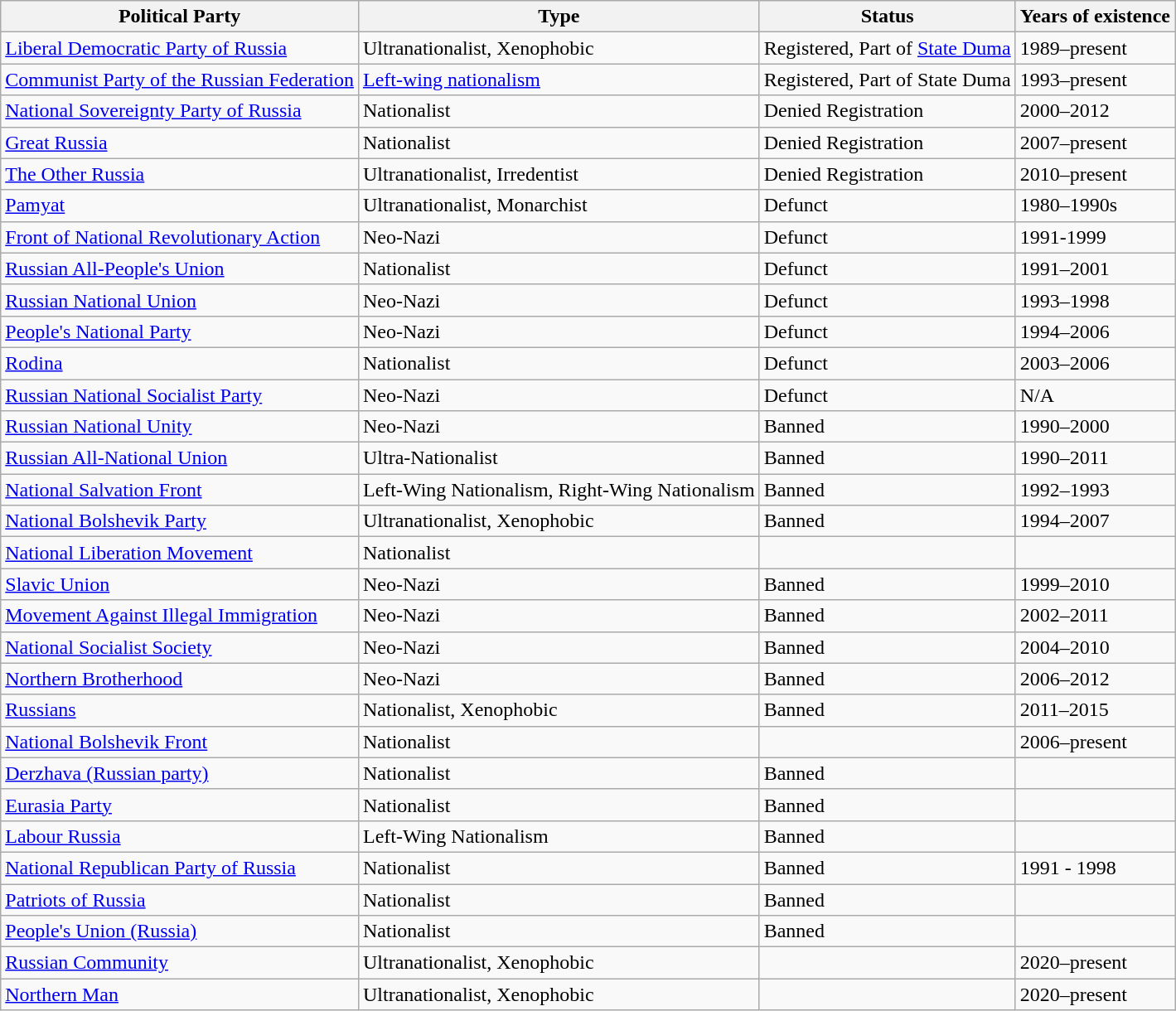<table class="wikitable sortable">
<tr>
<th scope=col>Political Party</th>
<th scope=col>Type</th>
<th scope=col>Status</th>
<th scope=col>Years of existence</th>
</tr>
<tr>
<td><a href='#'>Liberal Democratic Party of Russia</a></td>
<td>Ultranationalist, Xenophobic</td>
<td>Registered, Part of <a href='#'>State Duma</a> </td>
<td>1989–present</td>
</tr>
<tr>
<td><a href='#'>Communist Party of the Russian Federation</a></td>
<td><a href='#'>Left-wing nationalism</a></td>
<td>Registered, Part of State Duma</td>
<td>1993–present</td>
</tr>
<tr>
<td><a href='#'>National Sovereignty Party of Russia</a></td>
<td>Nationalist</td>
<td>Denied Registration</td>
<td>2000–2012</td>
</tr>
<tr>
<td><a href='#'>Great Russia</a></td>
<td>Nationalist</td>
<td>Denied Registration</td>
<td>2007–present</td>
</tr>
<tr>
<td><a href='#'>The Other Russia</a></td>
<td>Ultranationalist, Irredentist</td>
<td>Denied Registration</td>
<td>2010–present</td>
</tr>
<tr>
<td><a href='#'>Pamyat</a></td>
<td>Ultranationalist, Monarchist</td>
<td>Defunct</td>
<td>1980–1990s</td>
</tr>
<tr>
<td><a href='#'>Front of National Revolutionary Action</a></td>
<td>Neo-Nazi</td>
<td>Defunct</td>
<td>1991-1999</td>
</tr>
<tr>
<td><a href='#'>Russian All-People's Union</a></td>
<td>Nationalist</td>
<td>Defunct</td>
<td>1991–2001</td>
</tr>
<tr>
<td><a href='#'>Russian National Union</a></td>
<td>Neo-Nazi</td>
<td>Defunct</td>
<td>1993–1998</td>
</tr>
<tr>
<td><a href='#'>People's National Party</a></td>
<td>Neo-Nazi</td>
<td>Defunct</td>
<td>1994–2006</td>
</tr>
<tr>
<td><a href='#'>Rodina</a></td>
<td>Nationalist</td>
<td>Defunct</td>
<td>2003–2006</td>
</tr>
<tr>
<td><a href='#'>Russian National Socialist Party</a></td>
<td>Neo-Nazi</td>
<td>Defunct</td>
<td>N/A</td>
</tr>
<tr>
<td><a href='#'>Russian National Unity</a></td>
<td>Neo-Nazi</td>
<td>Banned</td>
<td>1990–2000</td>
</tr>
<tr>
<td><a href='#'>Russian All-National Union</a></td>
<td>Ultra-Nationalist</td>
<td>Banned</td>
<td>1990–2011</td>
</tr>
<tr>
<td><a href='#'>National Salvation Front</a></td>
<td>Left-Wing Nationalism, Right-Wing Nationalism</td>
<td>Banned</td>
<td>1992–1993</td>
</tr>
<tr>
<td><a href='#'>National Bolshevik Party</a></td>
<td>Ultranationalist, Xenophobic</td>
<td>Banned</td>
<td>1994–2007</td>
</tr>
<tr>
<td><a href='#'>National Liberation Movement</a></td>
<td>Nationalist</td>
<td></td>
<td></td>
</tr>
<tr>
<td><a href='#'>Slavic Union</a></td>
<td>Neo-Nazi</td>
<td>Banned</td>
<td>1999–2010</td>
</tr>
<tr>
<td><a href='#'>Movement Against Illegal Immigration</a></td>
<td>Neo-Nazi</td>
<td>Banned</td>
<td>2002–2011</td>
</tr>
<tr>
<td><a href='#'>National Socialist Society</a></td>
<td>Neo-Nazi</td>
<td>Banned</td>
<td>2004–2010</td>
</tr>
<tr>
<td><a href='#'>Northern Brotherhood</a></td>
<td>Neo-Nazi</td>
<td>Banned</td>
<td>2006–2012</td>
</tr>
<tr>
<td><a href='#'>Russians</a></td>
<td>Nationalist, Xenophobic</td>
<td>Banned</td>
<td>2011–2015</td>
</tr>
<tr>
<td><a href='#'>National Bolshevik Front</a></td>
<td>Nationalist</td>
<td></td>
<td>2006–present</td>
</tr>
<tr>
<td><a href='#'>Derzhava (Russian party)</a></td>
<td>Nationalist</td>
<td>Banned</td>
<td></td>
</tr>
<tr>
<td><a href='#'>Eurasia Party</a></td>
<td>Nationalist</td>
<td>Banned</td>
<td></td>
</tr>
<tr>
<td><a href='#'>Labour Russia</a></td>
<td>Left-Wing Nationalism</td>
<td>Banned</td>
<td></td>
</tr>
<tr>
<td><a href='#'>National Republican Party of Russia</a></td>
<td>Nationalist</td>
<td>Banned</td>
<td>1991 - 1998</td>
</tr>
<tr>
<td><a href='#'>Patriots of Russia</a></td>
<td>Nationalist</td>
<td>Banned</td>
<td></td>
</tr>
<tr>
<td><a href='#'>People's Union (Russia)</a></td>
<td>Nationalist</td>
<td>Banned</td>
<td></td>
</tr>
<tr>
<td><a href='#'>Russian Community</a></td>
<td>Ultranationalist, Xenophobic</td>
<td></td>
<td>2020–present</td>
</tr>
<tr>
<td><a href='#'>Northern Man</a></td>
<td>Ultranationalist, Xenophobic</td>
<td></td>
<td>2020–present</td>
</tr>
</table>
